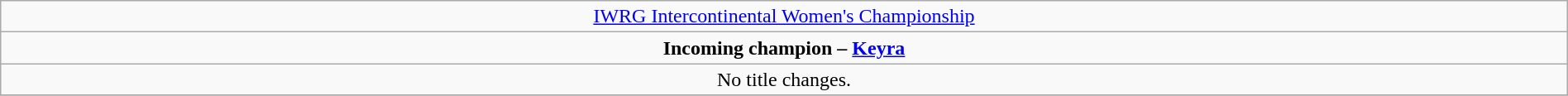<table class="wikitable" style="text-align:center; width:100%;">
<tr>
<td colspan="4" style="text-align: center;"><a href='#'>IWRG Intercontinental Women's Championship</a></td>
</tr>
<tr>
<td colspan="4" style="text-align: center;"><strong>Incoming champion – <a href='#'>Keyra</a></strong></td>
</tr>
<tr>
<td>No title changes.</td>
</tr>
<tr>
</tr>
</table>
